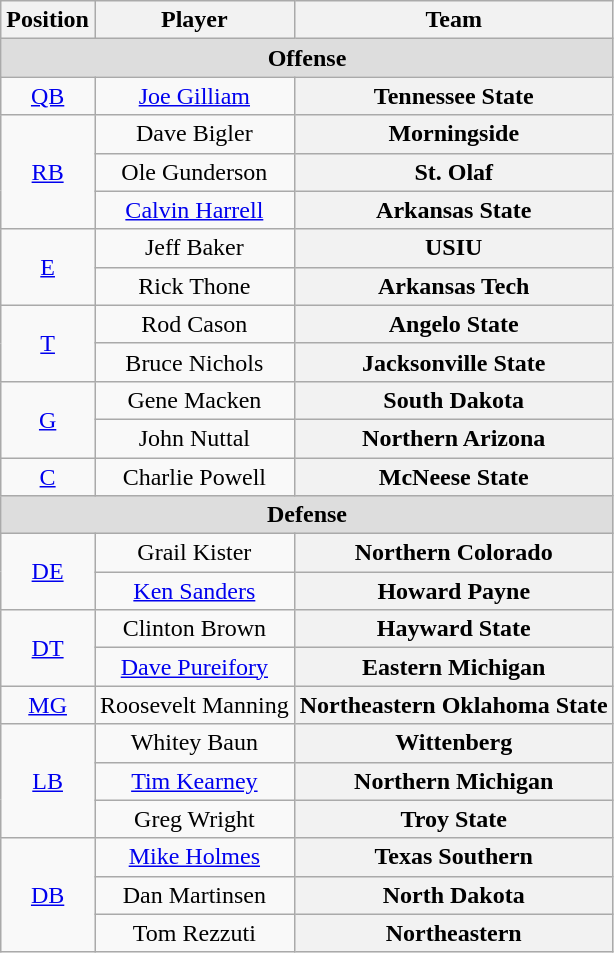<table class="wikitable">
<tr>
<th>Position</th>
<th>Player</th>
<th>Team</th>
</tr>
<tr>
<td colspan="3" style="text-align:center; background:#ddd;"><strong>Offense </strong></td>
</tr>
<tr style="text-align:center;">
<td><a href='#'>QB</a></td>
<td><a href='#'>Joe Gilliam</a></td>
<th Style = >Tennessee State</th>
</tr>
<tr style="text-align:center;">
<td rowspan="3"><a href='#'>RB</a></td>
<td>Dave Bigler</td>
<th Style = >Morningside</th>
</tr>
<tr style="text-align:center;">
<td>Ole Gunderson</td>
<th Style = >St. Olaf</th>
</tr>
<tr style="text-align:center;">
<td><a href='#'>Calvin Harrell</a></td>
<th Style = >Arkansas State</th>
</tr>
<tr style="text-align:center;">
<td rowspan="2"><a href='#'>E</a></td>
<td>Jeff Baker</td>
<th Style = >USIU</th>
</tr>
<tr style="text-align:center;">
<td>Rick Thone</td>
<th Style = >Arkansas Tech</th>
</tr>
<tr style="text-align:center;">
<td rowspan="2"><a href='#'>T</a></td>
<td>Rod Cason</td>
<th Style = >Angelo State</th>
</tr>
<tr style="text-align:center;">
<td>Bruce Nichols</td>
<th Style = >Jacksonville State</th>
</tr>
<tr style="text-align:center;">
<td rowspan="2"><a href='#'>G</a></td>
<td>Gene Macken</td>
<th Style = >South Dakota</th>
</tr>
<tr style="text-align:center;">
<td>John Nuttal</td>
<th Style = >Northern Arizona</th>
</tr>
<tr style="text-align:center;">
<td><a href='#'>C</a></td>
<td>Charlie Powell</td>
<th Style = >McNeese State</th>
</tr>
<tr>
<td colspan="3" style="text-align:center; background:#ddd;"><strong>Defense</strong></td>
</tr>
<tr style="text-align:center;">
<td rowspan="2"><a href='#'>DE</a></td>
<td>Grail Kister</td>
<th Style = >Northern Colorado</th>
</tr>
<tr style="text-align:center;">
<td><a href='#'>Ken Sanders</a></td>
<th Style = >Howard Payne</th>
</tr>
<tr style="text-align:center;">
<td rowspan="2"><a href='#'>DT</a></td>
<td>Clinton Brown</td>
<th Style = >Hayward State</th>
</tr>
<tr style="text-align:center;">
<td><a href='#'>Dave Pureifory</a></td>
<th Style = >Eastern Michigan</th>
</tr>
<tr style="text-align:center;">
<td><a href='#'>MG</a></td>
<td>Roosevelt Manning</td>
<th Style = >Northeastern Oklahoma State</th>
</tr>
<tr style="text-align:center;">
<td rowspan="3"><a href='#'>LB</a></td>
<td>Whitey Baun</td>
<th Style = >Wittenberg</th>
</tr>
<tr style="text-align:center;">
<td><a href='#'>Tim Kearney</a></td>
<th Style = >Northern Michigan</th>
</tr>
<tr style="text-align:center;">
<td>Greg Wright</td>
<th Style = >Troy State</th>
</tr>
<tr style="text-align:center;">
<td rowspan="3"><a href='#'>DB</a></td>
<td><a href='#'>Mike Holmes</a></td>
<th Style = >Texas Southern</th>
</tr>
<tr style="text-align:center;">
<td>Dan Martinsen</td>
<th Style = >North Dakota</th>
</tr>
<tr style="text-align:center;">
<td>Tom Rezzuti</td>
<th Style = >Northeastern</th>
</tr>
</table>
